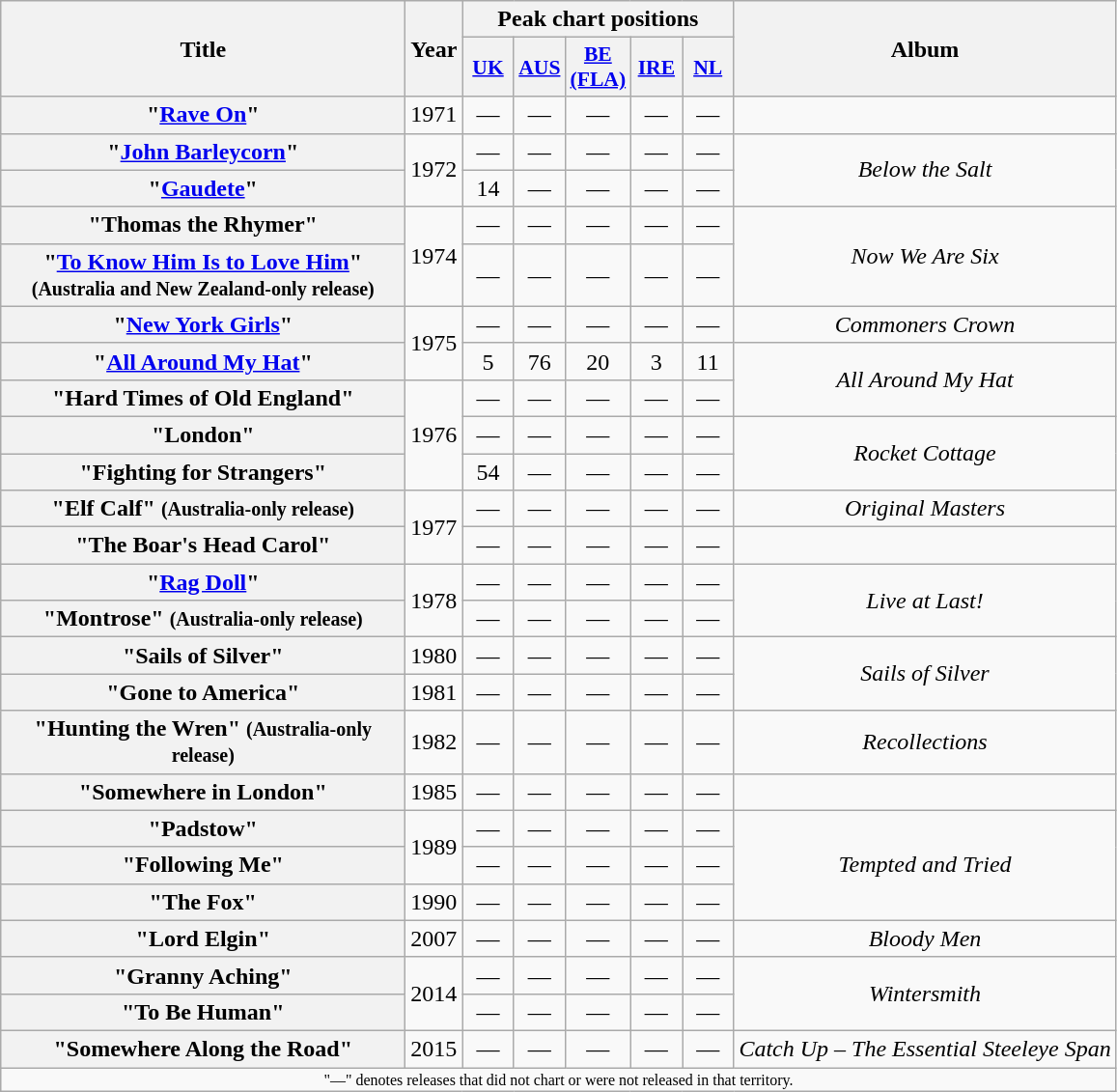<table class="wikitable plainrowheaders" style="text-align:center;">
<tr>
<th rowspan="2" scope="col" style="width:17em;">Title</th>
<th rowspan="2" scope="col" style="width:2em;">Year</th>
<th colspan="5">Peak chart positions</th>
<th rowspan="2">Album</th>
</tr>
<tr>
<th scope="col" style="width:2em;font-size:90%;"><a href='#'>UK</a><br></th>
<th scope="col" style="width:2em;font-size:90%;"><a href='#'>AUS</a><br></th>
<th scope="col" style="width:2em;font-size:90%;"><a href='#'>BE (FLA)</a><br></th>
<th scope="col" style="width:2em;font-size:90%;"><a href='#'>IRE</a><br></th>
<th scope="col" style="width:2em;font-size:90%;"><a href='#'>NL</a><br></th>
</tr>
<tr>
<th scope="row">"<a href='#'>Rave On</a>"</th>
<td>1971</td>
<td>—</td>
<td>—</td>
<td>—</td>
<td>—</td>
<td>—</td>
<td></td>
</tr>
<tr>
<th scope="row">"<a href='#'>John Barleycorn</a>"</th>
<td rowspan="2">1972</td>
<td>—</td>
<td>—</td>
<td>—</td>
<td>—</td>
<td>—</td>
<td rowspan="2"><em>Below the Salt</em></td>
</tr>
<tr>
<th scope="row">"<a href='#'>Gaudete</a>"</th>
<td>14</td>
<td>—</td>
<td>—</td>
<td>—</td>
<td>—</td>
</tr>
<tr>
<th scope="row">"Thomas the Rhymer"</th>
<td rowspan="2">1974</td>
<td>—</td>
<td>—</td>
<td>—</td>
<td>—</td>
<td>—</td>
<td rowspan="2"><em>Now We Are Six</em></td>
</tr>
<tr>
<th scope="row">"<a href='#'>To Know Him Is to Love Him</a>" <small>(Australia and New Zealand-only release)</small></th>
<td>—</td>
<td>—</td>
<td>—</td>
<td>—</td>
<td>—</td>
</tr>
<tr>
<th scope="row">"<a href='#'>New York Girls</a>"</th>
<td rowspan="2">1975</td>
<td>—</td>
<td>—</td>
<td>—</td>
<td>—</td>
<td>—</td>
<td><em>Commoners Crown</em></td>
</tr>
<tr>
<th scope="row">"<a href='#'>All Around My Hat</a>"</th>
<td>5</td>
<td>76</td>
<td>20</td>
<td>3</td>
<td>11</td>
<td rowspan="2"><em>All Around My Hat</em></td>
</tr>
<tr>
<th scope="row">"Hard Times of Old England"</th>
<td rowspan="3">1976</td>
<td>—</td>
<td>—</td>
<td>—</td>
<td>—</td>
<td>—</td>
</tr>
<tr>
<th scope="row">"London"</th>
<td>—</td>
<td>—</td>
<td>—</td>
<td>—</td>
<td>—</td>
<td rowspan="2"><em>Rocket Cottage</em></td>
</tr>
<tr>
<th scope="row">"Fighting for Strangers"</th>
<td>54</td>
<td>—</td>
<td>—</td>
<td>—</td>
<td>—</td>
</tr>
<tr>
<th scope="row">"Elf Calf" <small>(Australia-only release)</small></th>
<td rowspan="2">1977</td>
<td>—</td>
<td>—</td>
<td>—</td>
<td>—</td>
<td>—</td>
<td><em>Original Masters</em></td>
</tr>
<tr>
<th scope="row">"The Boar's Head Carol"</th>
<td>—</td>
<td>—</td>
<td>—</td>
<td>—</td>
<td>—</td>
<td></td>
</tr>
<tr>
<th scope="row">"<a href='#'>Rag Doll</a>"</th>
<td rowspan="2">1978</td>
<td>—</td>
<td>—</td>
<td>—</td>
<td>—</td>
<td>—</td>
<td rowspan="2"><em>Live at Last!</em></td>
</tr>
<tr>
<th scope="row">"Montrose" <small>(Australia-only release)</small></th>
<td>—</td>
<td>—</td>
<td>—</td>
<td>—</td>
<td>—</td>
</tr>
<tr>
<th scope="row">"Sails of Silver"</th>
<td>1980</td>
<td>—</td>
<td>—</td>
<td>—</td>
<td>—</td>
<td>—</td>
<td rowspan="2"><em>Sails of Silver</em></td>
</tr>
<tr>
<th scope="row">"Gone to America"</th>
<td>1981</td>
<td>—</td>
<td>—</td>
<td>—</td>
<td>—</td>
<td>—</td>
</tr>
<tr>
<th scope="row">"Hunting the Wren" <small>(Australia-only release)</small></th>
<td>1982</td>
<td>—</td>
<td>—</td>
<td>—</td>
<td>—</td>
<td>—</td>
<td><em>Recollections</em></td>
</tr>
<tr>
<th scope="row">"Somewhere in London"</th>
<td>1985</td>
<td>—</td>
<td>—</td>
<td>—</td>
<td>—</td>
<td>—</td>
<td></td>
</tr>
<tr>
<th scope="row">"Padstow"</th>
<td rowspan="2">1989</td>
<td>—</td>
<td>—</td>
<td>—</td>
<td>—</td>
<td>—</td>
<td rowspan="3"><em>Tempted and Tried</em></td>
</tr>
<tr>
<th scope="row">"Following Me"</th>
<td>—</td>
<td>—</td>
<td>—</td>
<td>—</td>
<td>—</td>
</tr>
<tr>
<th scope="row">"The Fox"</th>
<td>1990</td>
<td>—</td>
<td>—</td>
<td>—</td>
<td>—</td>
<td>—</td>
</tr>
<tr>
<th scope="row">"Lord Elgin"</th>
<td>2007</td>
<td>—</td>
<td>—</td>
<td>—</td>
<td>—</td>
<td>—</td>
<td><em>Bloody Men</em></td>
</tr>
<tr>
<th scope="row">"Granny Aching"</th>
<td rowspan="2">2014</td>
<td>—</td>
<td>—</td>
<td>—</td>
<td>—</td>
<td>—</td>
<td rowspan="2"><em>Wintersmith</em></td>
</tr>
<tr>
<th scope="row">"To Be Human"</th>
<td>—</td>
<td>—</td>
<td>—</td>
<td>—</td>
<td>—</td>
</tr>
<tr>
<th scope="row">"Somewhere Along the Road"</th>
<td>2015</td>
<td>—</td>
<td>—</td>
<td>—</td>
<td>—</td>
<td>—</td>
<td><em>Catch Up – The Essential Steeleye Span</em></td>
</tr>
<tr>
<td colspan="8" style="font-size:8pt">"—" denotes releases that did not chart or were not released in that territory.</td>
</tr>
</table>
